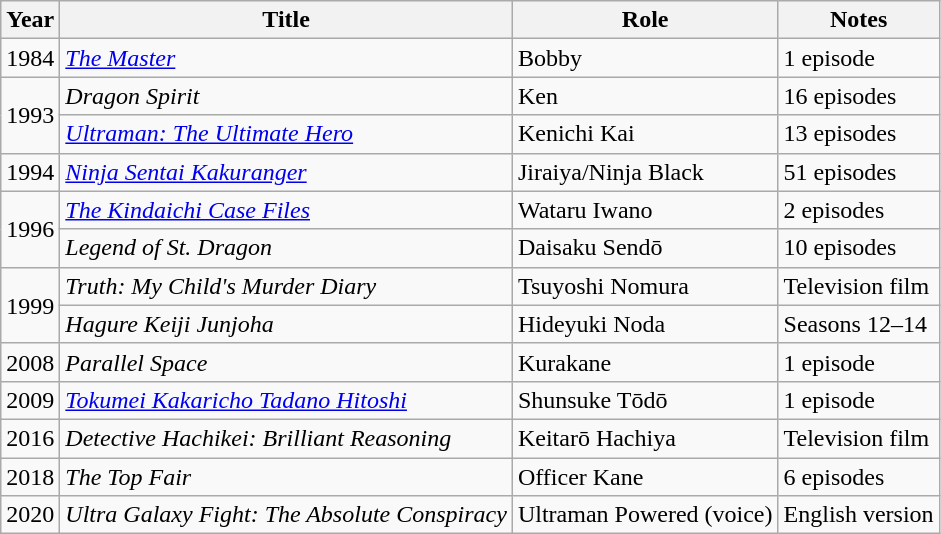<table class="wikitable plainrowheaders sortable">
<tr>
<th scope="col">Year</th>
<th scope="col">Title</th>
<th scope="col">Role</th>
<th scope="col" class="unsortable">Notes</th>
</tr>
<tr>
<td>1984</td>
<td><em><a href='#'>The Master</a></em></td>
<td>Bobby</td>
<td>1 episode</td>
</tr>
<tr>
<td rowspan="2">1993</td>
<td><em>Dragon Spirit</em></td>
<td>Ken</td>
<td>16 episodes</td>
</tr>
<tr>
<td><em><a href='#'>Ultraman: The Ultimate Hero</a></em></td>
<td>Kenichi Kai</td>
<td>13 episodes</td>
</tr>
<tr>
<td>1994</td>
<td><em><a href='#'>Ninja Sentai Kakuranger</a></em></td>
<td>Jiraiya/Ninja Black</td>
<td>51 episodes</td>
</tr>
<tr>
<td rowspan="2">1996</td>
<td><em><a href='#'>The Kindaichi Case Files</a></em></td>
<td>Wataru Iwano</td>
<td>2 episodes</td>
</tr>
<tr>
<td><em>Legend of St. Dragon</em></td>
<td>Daisaku Sendō</td>
<td>10 episodes</td>
</tr>
<tr>
<td rowspan="2">1999</td>
<td><em>Truth: My Child's Murder Diary</em></td>
<td>Tsuyoshi Nomura</td>
<td>Television film</td>
</tr>
<tr>
<td><em>Hagure Keiji Junjoha</em></td>
<td>Hideyuki Noda</td>
<td>Seasons 12–14</td>
</tr>
<tr>
<td>2008</td>
<td><em>Parallel Space</em></td>
<td>Kurakane</td>
<td>1 episode</td>
</tr>
<tr>
<td>2009</td>
<td><em><a href='#'>Tokumei Kakaricho Tadano Hitoshi</a></em></td>
<td>Shunsuke Tōdō</td>
<td>1 episode</td>
</tr>
<tr>
<td>2016</td>
<td><em>Detective Hachikei: Brilliant Reasoning</em></td>
<td>Keitarō Hachiya</td>
<td>Television film</td>
</tr>
<tr>
<td>2018</td>
<td><em>The Top Fair</em></td>
<td>Officer Kane</td>
<td>6 episodes</td>
</tr>
<tr>
<td>2020</td>
<td><em>Ultra Galaxy Fight: The Absolute Conspiracy</em></td>
<td>Ultraman Powered (voice)</td>
<td>English version</td>
</tr>
</table>
